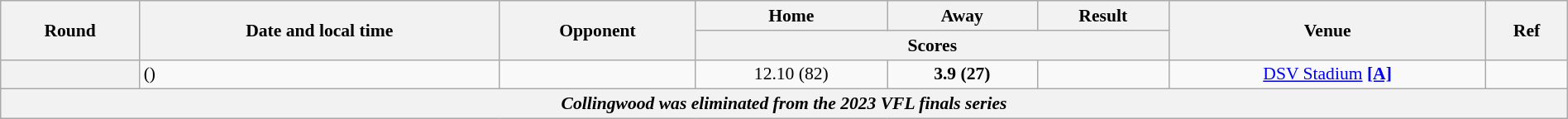<table class="wikitable plainrowheaders" style="font-size:90%; width:100%; text-align:center;">
<tr>
<th scope="col" rowspan="2">Round</th>
<th scope="col" rowspan="2">Date and local time</th>
<th scope="col" rowspan="2">Opponent</th>
<th scope="col">Home</th>
<th scope="col">Away</th>
<th scope="col">Result</th>
<th scope="col" rowspan="2">Venue</th>
<th scope="col" class="unsortable" rowspan=2>Ref</th>
</tr>
<tr>
<th scope="col" colspan="3">Scores</th>
</tr>
<tr>
<th scope="row"></th>
<td align=left> ()</td>
<td align=left></td>
<td>12.10 (82)</td>
<td><strong>3.9 (27)</strong></td>
<td></td>
<td><a href='#'>DSV Stadium</a> <a href='#'><strong>[A]</strong></a></td>
<td></td>
</tr>
<tr>
<th colspan=8><span><em>Collingwood was eliminated from the 2023 VFL finals series</em></span></th>
</tr>
</table>
